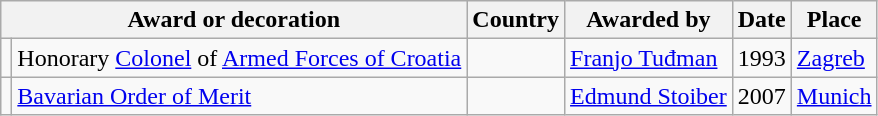<table class="wikitable" style="text-align:left;">
<tr>
<th colspan=2>Award or decoration</th>
<th>Country</th>
<th>Awarded by</th>
<th>Date</th>
<th>Place</th>
</tr>
<tr>
<td></td>
<td>Honorary <a href='#'>Colonel</a> of <a href='#'>Armed Forces of Croatia</a></td>
<td></td>
<td><a href='#'>Franjo Tuđman</a></td>
<td>1993</td>
<td><a href='#'>Zagreb</a></td>
</tr>
<tr>
<td></td>
<td><a href='#'>Bavarian Order of Merit</a></td>
<td></td>
<td><a href='#'>Edmund Stoiber</a></td>
<td>2007</td>
<td><a href='#'>Munich</a></td>
</tr>
</table>
